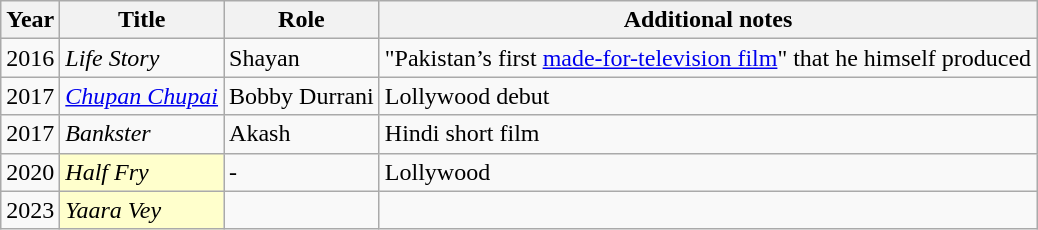<table class="wikitable">
<tr>
<th>Year</th>
<th>Title</th>
<th>Role</th>
<th>Additional notes</th>
</tr>
<tr>
<td>2016</td>
<td><em>Life Story</em></td>
<td>Shayan</td>
<td>"Pakistan’s first <a href='#'>made-for-television film</a>" that he himself produced</td>
</tr>
<tr>
<td>2017</td>
<td><em><a href='#'>Chupan Chupai</a></em></td>
<td>Bobby Durrani</td>
<td>Lollywood debut</td>
</tr>
<tr>
<td>2017</td>
<td><em>Bankster</em></td>
<td>Akash</td>
<td>Hindi short film</td>
</tr>
<tr>
<td>2020</td>
<td style="background:#ffc;"><em>Half Fry</em> </td>
<td>-</td>
<td>Lollywood</td>
</tr>
<tr>
<td>2023</td>
<td style="background:#ffc;"><em>Yaara Vey</em></td>
<td></td>
<td></td>
</tr>
</table>
